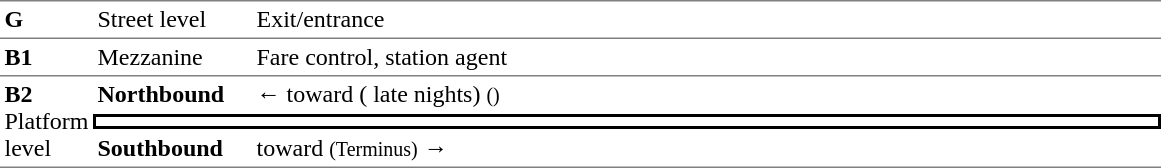<table table border=0 cellspacing=0 cellpadding=3>
<tr>
<td style="border-top:solid 1px gray;" width=50><strong>G</strong></td>
<td style="border-top:solid 1px gray;" width=100>Street level</td>
<td style="border-top:solid 1px gray;" width=600>Exit/entrance</td>
</tr>
<tr>
<td style="border-top:solid 1px gray;"><strong>B1</strong></td>
<td style="border-top:solid 1px gray;">Mezzanine</td>
<td style="border-top:solid 1px gray;">Fare control, station agent<br></td>
</tr>
<tr>
<td style="border-bottom:solid 1px gray;border-top:solid 1px gray;" rowspan=3 valign=top><strong>B2</strong><br>Platform level</td>
<td style="border-top:solid 1px gray;"><span><strong>Northbound</strong></span></td>
<td style="border-top:solid 1px gray;">←  toward  ( late nights) <small>()</small></td>
</tr>
<tr>
<td style="border-top:solid 2px black;border-right:solid 2px black;border-left:solid 2px black;border-bottom:solid 2px black;text-align:center;" colspan=2> </td>
</tr>
<tr>
<td style="border-bottom:solid 1px gray;"><span><strong>Southbound</strong></span></td>
<td style="border-bottom:solid 1px gray;">  toward  <small>(Terminus)</small> →</td>
</tr>
</table>
